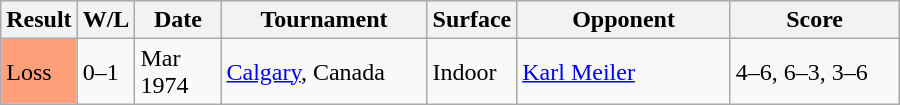<table class="sortable wikitable">
<tr>
<th style="width:40px">Result</th>
<th style="width:30px" class="unsortable">W/L</th>
<th style="width:50px">Date</th>
<th style="width:130px">Tournament</th>
<th style="width:50px">Surface</th>
<th style="width:135px">Opponent</th>
<th style="width:105px" class="unsortable">Score</th>
</tr>
<tr>
<td style="background:#ffa07a;">Loss</td>
<td>0–1</td>
<td>Mar 1974</td>
<td><a href='#'>Calgary</a>, Canada</td>
<td>Indoor</td>
<td> <a href='#'>Karl Meiler</a></td>
<td>4–6, 6–3, 3–6</td>
</tr>
</table>
